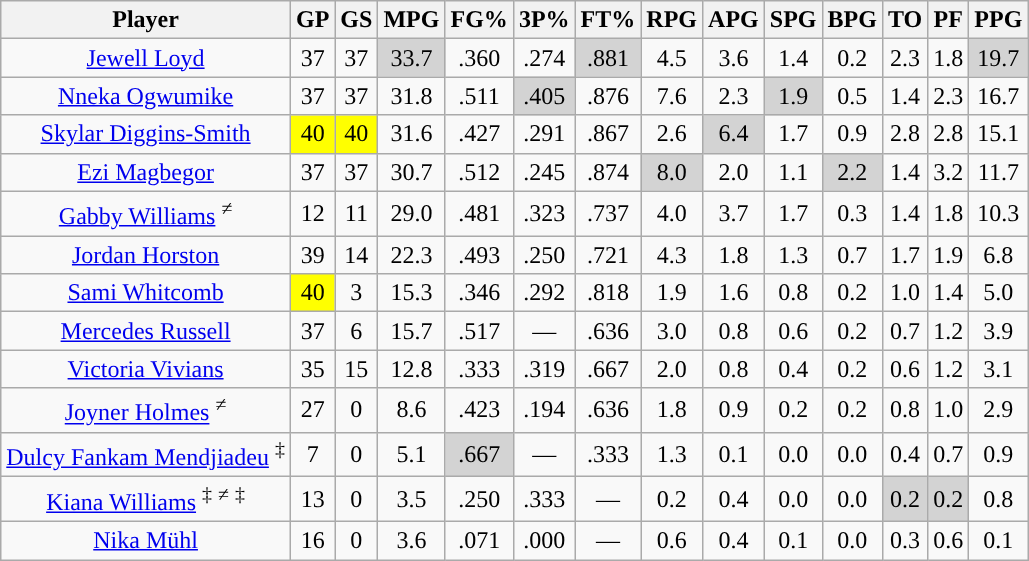<table class="wikitable sortable" style="text-align:center;">
<tr>
<th>Player</th>
<th>GP</th>
<th>GS</th>
<th>MPG</th>
<th>FG%</th>
<th>3P%</th>
<th>FT%</th>
<th>RPG</th>
<th>APG</th>
<th>SPG</th>
<th>BPG</th>
<th>TO</th>
<th>PF</th>
<th>PPG</th>
</tr>
<tr>
<td><a href='#'>Jewell Loyd</a></td>
<td>37</td>
<td>37</td>
<td style="background:#D3D3D3;">33.7</td>
<td>.360</td>
<td>.274</td>
<td style="background:#D3D3D3;">.881</td>
<td>4.5</td>
<td>3.6</td>
<td>1.4</td>
<td>0.2</td>
<td>2.3</td>
<td>1.8</td>
<td style="background:#D3D3D3;">19.7</td>
</tr>
<tr>
<td><a href='#'>Nneka Ogwumike</a></td>
<td>37</td>
<td>37</td>
<td>31.8</td>
<td>.511</td>
<td style="background:#D3D3D3;">.405</td>
<td>.876</td>
<td>7.6</td>
<td>2.3</td>
<td style="background:#D3D3D3;">1.9</td>
<td>0.5</td>
<td>1.4</td>
<td>2.3</td>
<td>16.7</td>
</tr>
<tr>
<td><a href='#'>Skylar Diggins-Smith</a></td>
<td style="background:yellow;">40</td>
<td style="background:yellow;">40</td>
<td>31.6</td>
<td>.427</td>
<td>.291</td>
<td>.867</td>
<td>2.6</td>
<td style="background:#D3D3D3;">6.4</td>
<td>1.7</td>
<td>0.9</td>
<td>2.8</td>
<td>2.8</td>
<td>15.1</td>
</tr>
<tr>
<td><a href='#'>Ezi Magbegor</a></td>
<td>37</td>
<td>37</td>
<td>30.7</td>
<td>.512</td>
<td>.245</td>
<td>.874</td>
<td style="background:#D3D3D3;">8.0</td>
<td>2.0</td>
<td>1.1</td>
<td style="background:#D3D3D3;">2.2</td>
<td>1.4</td>
<td>3.2</td>
<td>11.7</td>
</tr>
<tr>
<td><a href='#'>Gabby Williams</a> <sup>≠</sup></td>
<td>12</td>
<td>11</td>
<td>29.0</td>
<td>.481</td>
<td>.323</td>
<td>.737</td>
<td>4.0</td>
<td>3.7</td>
<td>1.7</td>
<td>0.3</td>
<td>1.4</td>
<td>1.8</td>
<td>10.3</td>
</tr>
<tr>
<td><a href='#'>Jordan Horston</a></td>
<td>39</td>
<td>14</td>
<td>22.3</td>
<td>.493</td>
<td>.250</td>
<td>.721</td>
<td>4.3</td>
<td>1.8</td>
<td>1.3</td>
<td>0.7</td>
<td>1.7</td>
<td>1.9</td>
<td>6.8</td>
</tr>
<tr>
<td><a href='#'>Sami Whitcomb</a></td>
<td style="background:yellow;">40</td>
<td>3</td>
<td>15.3</td>
<td>.346</td>
<td>.292</td>
<td>.818</td>
<td>1.9</td>
<td>1.6</td>
<td>0.8</td>
<td>0.2</td>
<td>1.0</td>
<td>1.4</td>
<td>5.0</td>
</tr>
<tr>
<td><a href='#'>Mercedes Russell</a></td>
<td>37</td>
<td>6</td>
<td>15.7</td>
<td>.517</td>
<td>—</td>
<td>.636</td>
<td>3.0</td>
<td>0.8</td>
<td>0.6</td>
<td>0.2</td>
<td>0.7</td>
<td>1.2</td>
<td>3.9</td>
</tr>
<tr>
<td><a href='#'>Victoria Vivians</a></td>
<td>35</td>
<td>15</td>
<td>12.8</td>
<td>.333</td>
<td>.319</td>
<td>.667</td>
<td>2.0</td>
<td>0.8</td>
<td>0.4</td>
<td>0.2</td>
<td>0.6</td>
<td>1.2</td>
<td>3.1</td>
</tr>
<tr>
<td><a href='#'>Joyner Holmes</a> <sup>≠</sup></td>
<td>27</td>
<td>0</td>
<td>8.6</td>
<td>.423</td>
<td>.194</td>
<td>.636</td>
<td>1.8</td>
<td>0.9</td>
<td>0.2</td>
<td>0.2</td>
<td>0.8</td>
<td>1.0</td>
<td>2.9</td>
</tr>
<tr>
<td><a href='#'>Dulcy Fankam Mendjiadeu</a> <sup>‡</sup></td>
<td>7</td>
<td>0</td>
<td>5.1</td>
<td style="background:#D3D3D3;">.667</td>
<td>—</td>
<td>.333</td>
<td>1.3</td>
<td>0.1</td>
<td>0.0</td>
<td>0.0</td>
<td>0.4</td>
<td>0.7</td>
<td>0.9</td>
</tr>
<tr>
<td><a href='#'>Kiana Williams</a> <sup>‡</sup> <sup>≠</sup> <sup>‡</sup></td>
<td>13</td>
<td>0</td>
<td>3.5</td>
<td>.250</td>
<td>.333</td>
<td>—</td>
<td>0.2</td>
<td>0.4</td>
<td>0.0</td>
<td>0.0</td>
<td style="background:#D3D3D3;">0.2</td>
<td style="background:#D3D3D3;">0.2</td>
<td>0.8</td>
</tr>
<tr>
<td><a href='#'>Nika Mühl</a></td>
<td>16</td>
<td>0</td>
<td>3.6</td>
<td>.071</td>
<td>.000</td>
<td>—</td>
<td>0.6</td>
<td>0.4</td>
<td>0.1</td>
<td>0.0</td>
<td>0.3</td>
<td>0.6</td>
<td>0.1</td>
</tr>
</table>
